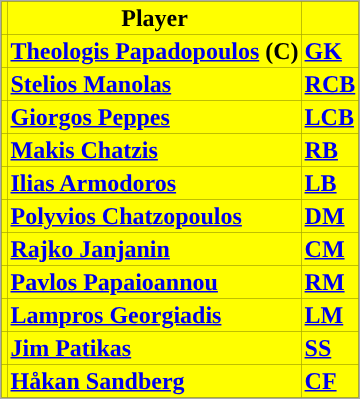<table class="toccolours" border="0" cellpadding="2" cellspacing="0" align="center" style="margin: 0.5em 0 1em 1em; background: #000000; border: 1px #aaaaaa solid;">
<tr bgcolor=#FFFF00>
<th></th>
<th>Player</th>
<th></th>
</tr>
<tr bgcolor=#FFFF00>
<td></td>
<td><a href='#'><span><strong>Theologis Papadopoulos</strong></span></a> <strong>(C)</strong></td>
<td><a href='#'><strong>GK</strong></a></td>
</tr>
<tr bgcolor=#FFFF00>
<td></td>
<td><a href='#'><span><strong>Stelios Manolas</strong></span></a></td>
<td><a href='#'><strong>RCB</strong></a></td>
</tr>
<tr bgcolor=#FFFF00>
<td></td>
<td><a href='#'><span><strong>Giorgos Peppes</strong></span></a></td>
<td><a href='#'><strong>LCB</strong></a></td>
</tr>
<tr bgcolor=#FFFF00>
<td></td>
<td><a href='#'><span><strong>Makis Chatzis</strong></span></a></td>
<td><a href='#'><strong>RB</strong></a></td>
</tr>
<tr bgcolor=#FFFF00>
<td></td>
<td><a href='#'><span><strong>Ilias Armodoros</strong></span></a></td>
<td><a href='#'><strong>LB</strong></a></td>
</tr>
<tr bgcolor=#FFFF00>
<td></td>
<td><a href='#'><span><strong>Polyvios Chatzopoulos</strong></span></a></td>
<td><a href='#'><strong>DM</strong></a></td>
</tr>
<tr bgcolor=#FFFF00>
<td></td>
<td><a href='#'><span><strong>Rajko Janjanin</strong></span></a></td>
<td><a href='#'><strong>CM</strong></a></td>
</tr>
<tr bgcolor=#FFFF00>
<td></td>
<td><a href='#'><span><strong>Pavlos Papaioannou</strong></span></a></td>
<td><a href='#'><strong>RM</strong></a></td>
</tr>
<tr bgcolor=#FFFF00>
<td></td>
<td><a href='#'><span><strong>Lampros Georgiadis</strong></span></a></td>
<td><a href='#'><strong>LM</strong></a></td>
</tr>
<tr bgcolor=#FFFF00>
<td></td>
<td><a href='#'><span><strong>Jim Patikas</strong></span></a></td>
<td><a href='#'><strong>SS</strong></a></td>
</tr>
<tr bgcolor=#FFFF00>
<td></td>
<td><a href='#'><span><strong>Håkan Sandberg</strong></span></a></td>
<td><a href='#'><strong>CF</strong></a></td>
</tr>
</table>
